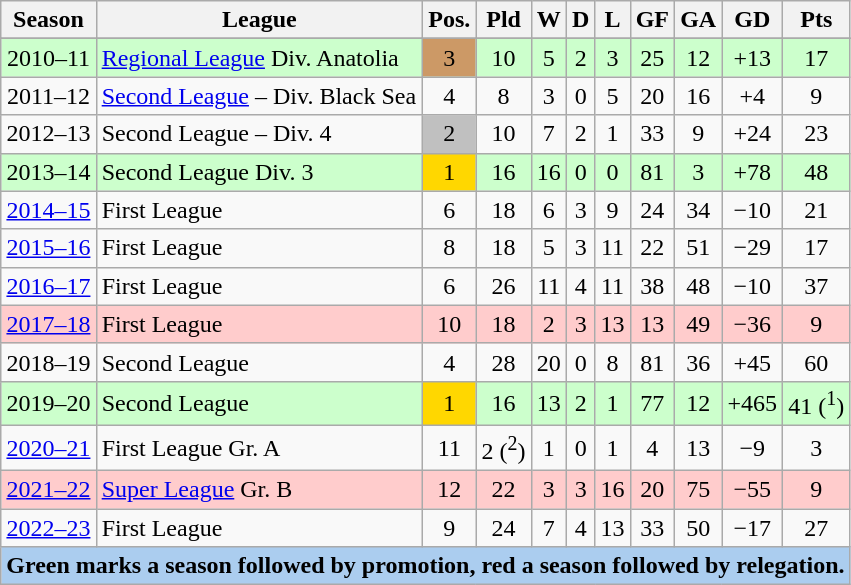<table class="wikitable">
<tr>
<th>Season</th>
<th>League</th>
<th>Pos.</th>
<th>Pld</th>
<th>W</th>
<th>D</th>
<th>L</th>
<th>GF</th>
<th>GA</th>
<th>GD</th>
<th>Pts</th>
</tr>
<tr align=center>
</tr>
<tr align=center bgcolor=#cfc>
<td>2010–11</td>
<td align=left><a href='#'>Regional League</a> Div. Anatolia</td>
<td bgcolor=cc9966>3</td>
<td>10</td>
<td>5</td>
<td>2</td>
<td>3</td>
<td>25</td>
<td>12</td>
<td>+13</td>
<td>17</td>
</tr>
<tr align=center>
<td>2011–12</td>
<td align=left><a href='#'>Second League</a> – Div. Black Sea</td>
<td>4</td>
<td>8</td>
<td>3</td>
<td>0</td>
<td>5</td>
<td>20</td>
<td>16</td>
<td>+4</td>
<td>9</td>
</tr>
<tr align=center>
<td>2012–13</td>
<td align=left>Second League – Div. 4</td>
<td bgcolor=silver>2</td>
<td>10</td>
<td>7</td>
<td>2</td>
<td>1</td>
<td>33</td>
<td>9</td>
<td>+24</td>
<td>23</td>
</tr>
<tr align=center bgcolor=#cfc>
<td>2013–14</td>
<td align=left>Second League Div. 3</td>
<td bgcolor=gold>1</td>
<td>16</td>
<td>16</td>
<td>0</td>
<td>0</td>
<td>81</td>
<td>3</td>
<td>+78</td>
<td>48</td>
</tr>
<tr align=center>
<td><a href='#'>2014–15</a></td>
<td align=left>First League</td>
<td>6</td>
<td>18</td>
<td>6</td>
<td>3</td>
<td>9</td>
<td>24</td>
<td>34</td>
<td>−10</td>
<td>21</td>
</tr>
<tr align=center>
<td><a href='#'>2015–16</a></td>
<td align=left>First League</td>
<td>8</td>
<td>18</td>
<td>5</td>
<td>3</td>
<td>11</td>
<td>22</td>
<td>51</td>
<td>−29</td>
<td>17</td>
</tr>
<tr align=center>
<td><a href='#'>2016–17</a></td>
<td align=left>First League</td>
<td>6</td>
<td>26</td>
<td>11</td>
<td>4</td>
<td>11</td>
<td>38</td>
<td>48</td>
<td>−10</td>
<td>37</td>
</tr>
<tr align=center bgcolor=#fcc>
<td><a href='#'>2017–18</a></td>
<td align=left>First League</td>
<td>10</td>
<td>18</td>
<td>2</td>
<td>3</td>
<td>13</td>
<td>13</td>
<td>49</td>
<td>−36</td>
<td>9</td>
</tr>
<tr align=center>
<td>2018–19</td>
<td align=left>Second League</td>
<td>4</td>
<td>28</td>
<td>20</td>
<td>0</td>
<td>8</td>
<td>81</td>
<td>36</td>
<td>+45</td>
<td>60</td>
</tr>
<tr align=center bgcolor=#cfc>
<td>2019–20</td>
<td align=left>Second League</td>
<td bgcolor=gold>1</td>
<td>16</td>
<td>13</td>
<td>2</td>
<td>1</td>
<td>77</td>
<td>12</td>
<td>+465</td>
<td>41 (<sup>1</sup>)</td>
</tr>
<tr align=center>
<td><a href='#'>2020–21</a></td>
<td align=left>First League Gr. A</td>
<td>11</td>
<td>2 (<sup>2</sup>)</td>
<td>1</td>
<td>0</td>
<td>1</td>
<td>4</td>
<td>13</td>
<td>−9</td>
<td>3</td>
</tr>
<tr align=center bgcolor=#fcc>
<td><a href='#'>2021–22</a></td>
<td align=left><a href='#'>Super  League</a> Gr. B</td>
<td>12</td>
<td>22</td>
<td>3</td>
<td>3</td>
<td>16</td>
<td>20</td>
<td>75</td>
<td>−55</td>
<td>9</td>
</tr>
<tr align=center>
<td><a href='#'>2022–23</a></td>
<td align=left>First League</td>
<td>9</td>
<td>24</td>
<td>7</td>
<td>4</td>
<td>13</td>
<td>33</td>
<td>50</td>
<td>−17</td>
<td>27</td>
</tr>
<tr bgcolor=#abcdef>
<td colspan=11 align=center><strong>Green marks a season followed by promotion, red a season followed by relegation.<em></td>
</tr>
</table>
